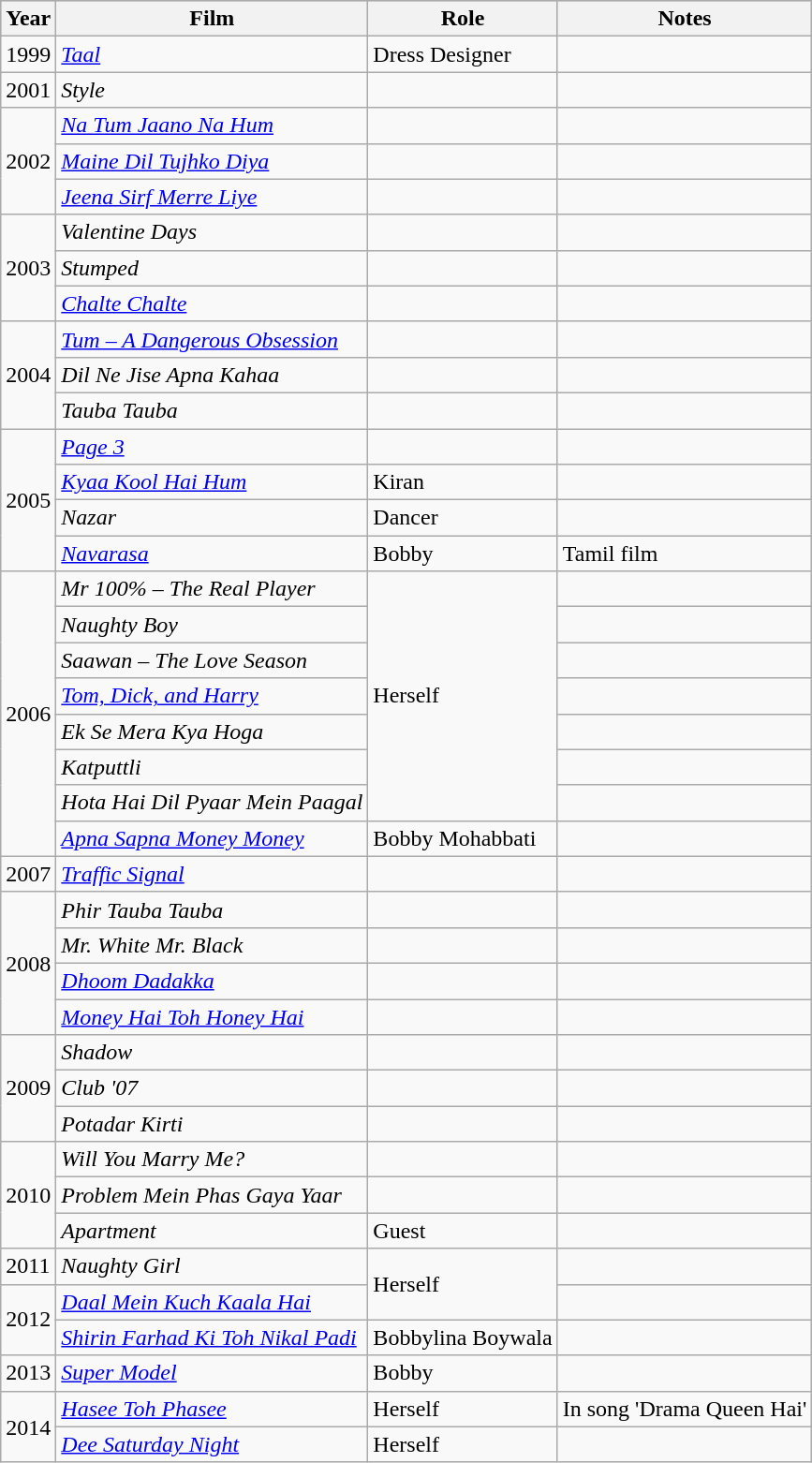<table class="wikitable sortable">
<tr style="background:#ccc; text-align:center;">
<th>Year</th>
<th>Film</th>
<th>Role</th>
<th>Notes</th>
</tr>
<tr>
<td>1999</td>
<td><em><a href='#'>Taal</a></em></td>
<td>Dress Designer</td>
<td></td>
</tr>
<tr>
<td>2001</td>
<td><em>Style</em></td>
<td></td>
<td></td>
</tr>
<tr>
<td rowspan="3">2002</td>
<td><em><a href='#'>Na Tum Jaano Na Hum</a></em></td>
<td></td>
<td></td>
</tr>
<tr>
<td><em><a href='#'>Maine Dil Tujhko Diya</a></em></td>
<td></td>
<td></td>
</tr>
<tr>
<td><em><a href='#'>Jeena Sirf Merre Liye</a></em></td>
<td></td>
<td></td>
</tr>
<tr>
<td rowspan="3">2003</td>
<td><em>Valentine Days</em></td>
<td></td>
<td></td>
</tr>
<tr>
<td><em>Stumped</em></td>
<td></td>
<td></td>
</tr>
<tr>
<td><em><a href='#'>Chalte Chalte</a></em></td>
<td></td>
<td></td>
</tr>
<tr>
<td rowspan="3">2004</td>
<td><em><a href='#'>Tum – A Dangerous Obsession</a></em></td>
<td></td>
<td></td>
</tr>
<tr>
<td><em>Dil Ne Jise Apna Kahaa</em></td>
<td></td>
<td></td>
</tr>
<tr>
<td><em>Tauba Tauba</em></td>
<td></td>
<td></td>
</tr>
<tr>
<td rowspan="4">2005</td>
<td><em><a href='#'>Page 3</a></em></td>
<td></td>
<td></td>
</tr>
<tr>
<td><em><a href='#'>Kyaa Kool Hai Hum</a></em></td>
<td>Kiran</td>
<td></td>
</tr>
<tr>
<td><em>Nazar</em></td>
<td>Dancer</td>
<td></td>
</tr>
<tr>
<td><em><a href='#'>Navarasa</a></em></td>
<td>Bobby</td>
<td>Tamil film</td>
</tr>
<tr>
<td rowspan="8">2006</td>
<td><em>Mr 100% – The Real Player</em></td>
<td rowspan=7>Herself</td>
<td></td>
</tr>
<tr>
<td><em>Naughty Boy</em></td>
<td></td>
</tr>
<tr>
<td><em>Saawan – The Love Season</em></td>
<td></td>
</tr>
<tr>
<td><em><a href='#'>Tom, Dick, and Harry</a></em></td>
<td></td>
</tr>
<tr>
<td><em>Ek Se Mera Kya Hoga</em></td>
<td></td>
</tr>
<tr>
<td><em>Katputtli</em></td>
<td></td>
</tr>
<tr>
<td><em>Hota Hai Dil Pyaar Mein Paagal</em></td>
<td></td>
</tr>
<tr>
<td><em><a href='#'>Apna Sapna Money Money</a></em></td>
<td>Bobby Mohabbati</td>
<td></td>
</tr>
<tr>
<td>2007</td>
<td><em><a href='#'>Traffic Signal</a></em></td>
<td></td>
<td></td>
</tr>
<tr>
<td rowspan="4">2008</td>
<td><em>Phir Tauba Tauba</em></td>
<td></td>
<td></td>
</tr>
<tr>
<td><em>Mr. White Mr. Black</em></td>
<td></td>
<td></td>
</tr>
<tr>
<td><em><a href='#'>Dhoom Dadakka</a></em></td>
<td></td>
<td></td>
</tr>
<tr>
<td><em><a href='#'>Money Hai Toh Honey Hai</a></em></td>
<td></td>
<td></td>
</tr>
<tr>
<td rowspan="3">2009</td>
<td><em>Shadow</em></td>
<td></td>
<td></td>
</tr>
<tr>
<td><em>Club '07</em></td>
<td></td>
<td></td>
</tr>
<tr>
<td><em>Potadar Kirti</em></td>
<td></td>
<td></td>
</tr>
<tr>
<td rowspan="3">2010</td>
<td><em>Will You Marry Me?</em></td>
<td></td>
<td></td>
</tr>
<tr>
<td><em>Problem Mein Phas Gaya Yaar</em></td>
<td></td>
<td></td>
</tr>
<tr>
<td><em>Apartment</em></td>
<td>Guest</td>
<td></td>
</tr>
<tr>
<td>2011</td>
<td><em>Naughty Girl</em></td>
<td rowspan=2>Herself</td>
<td></td>
</tr>
<tr>
<td rowspan="2">2012</td>
<td><em><a href='#'>Daal Mein Kuch Kaala Hai</a></em></td>
<td></td>
</tr>
<tr>
<td><em><a href='#'>Shirin Farhad Ki Toh Nikal Padi</a></em></td>
<td>Bobbylina Boywala</td>
<td></td>
</tr>
<tr>
<td>2013</td>
<td><em><a href='#'>Super Model</a></em></td>
<td>Bobby</td>
<td></td>
</tr>
<tr>
<td rowspan="2">2014</td>
<td><em><a href='#'>Hasee Toh Phasee</a></em></td>
<td>Herself</td>
<td>In song 'Drama Queen Hai'</td>
</tr>
<tr>
<td><em><a href='#'>Dee Saturday Night</a></em></td>
<td>Herself</td>
<td></td>
</tr>
</table>
